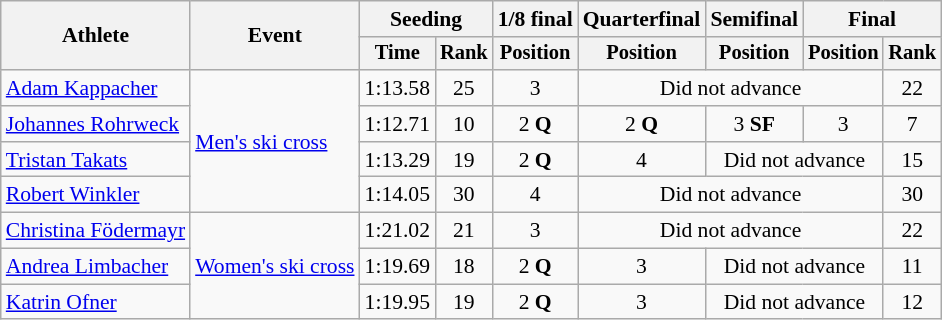<table class=wikitable style="font-size:90%">
<tr>
<th rowspan=2>Athlete</th>
<th rowspan=2>Event</th>
<th colspan=2>Seeding</th>
<th>1/8 final</th>
<th>Quarterfinal</th>
<th>Semifinal</th>
<th colspan=2>Final</th>
</tr>
<tr style=font-size:95%>
<th>Time</th>
<th>Rank</th>
<th>Position</th>
<th>Position</th>
<th>Position</th>
<th>Position</th>
<th>Rank</th>
</tr>
<tr align=center>
<td align=left><a href='#'>Adam Kappacher</a></td>
<td align=left rowspan=4><a href='#'>Men's ski cross</a></td>
<td>1:13.58</td>
<td>25</td>
<td>3</td>
<td colspan="3">Did not advance</td>
<td>22</td>
</tr>
<tr align=center>
<td align=left><a href='#'>Johannes Rohrweck</a></td>
<td>1:12.71</td>
<td>10</td>
<td>2 <strong>Q</strong></td>
<td>2 <strong>Q</strong></td>
<td>3 <strong>SF</strong></td>
<td>3</td>
<td>7</td>
</tr>
<tr align=center>
<td align=left><a href='#'>Tristan Takats</a></td>
<td>1:13.29</td>
<td>19</td>
<td>2 <strong>Q</strong></td>
<td>4</td>
<td colspan="2">Did not advance</td>
<td>15</td>
</tr>
<tr align=center>
<td align=left><a href='#'>Robert Winkler</a></td>
<td>1:14.05</td>
<td>30</td>
<td>4</td>
<td colspan="3">Did not advance</td>
<td>30</td>
</tr>
<tr align=center>
<td align=left><a href='#'>Christina Födermayr</a></td>
<td align=left rowspan=3><a href='#'>Women's ski cross</a></td>
<td>1:21.02</td>
<td>21</td>
<td>3</td>
<td colspan="3">Did not advance</td>
<td>22</td>
</tr>
<tr align=center>
<td align=left><a href='#'>Andrea Limbacher</a></td>
<td>1:19.69</td>
<td>18</td>
<td>2 <strong>Q</strong></td>
<td>3</td>
<td colspan="2">Did not advance</td>
<td>11</td>
</tr>
<tr align=center>
<td align=left><a href='#'>Katrin Ofner</a></td>
<td>1:19.95</td>
<td>19</td>
<td>2 <strong>Q</strong></td>
<td>3</td>
<td colspan="2">Did not advance</td>
<td>12</td>
</tr>
</table>
